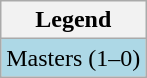<table class="wikitable">
<tr>
<th>Legend</th>
</tr>
<tr style="background:lightblue;">
<td>Masters (1–0)</td>
</tr>
</table>
